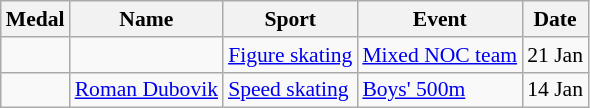<table class="wikitable sortable" style="font-size:90%">
<tr>
<th>Medal</th>
<th>Name</th>
<th>Sport</th>
<th>Event</th>
<th>Date</th>
</tr>
<tr>
<td></td>
<td><br></td>
<td><a href='#'>Figure skating</a></td>
<td><a href='#'>Mixed NOC team</a></td>
<td>21 Jan</td>
</tr>
<tr>
<td></td>
<td><a href='#'>Roman Dubovik</a></td>
<td><a href='#'>Speed skating</a></td>
<td><a href='#'>Boys' 500m</a></td>
<td>14 Jan</td>
</tr>
</table>
